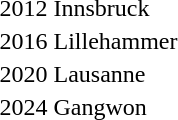<table>
<tr>
<td>2012 Innsbruck<br></td>
<td></td>
<td></td>
<td></td>
</tr>
<tr>
<td>2016 Lillehammer<br></td>
<td></td>
<td></td>
<td></td>
</tr>
<tr>
<td>2020 Lausanne<br></td>
<td></td>
<td></td>
<td></td>
</tr>
<tr>
<td>2024 Gangwon<br></td>
<td></td>
<td></td>
<td></td>
</tr>
</table>
